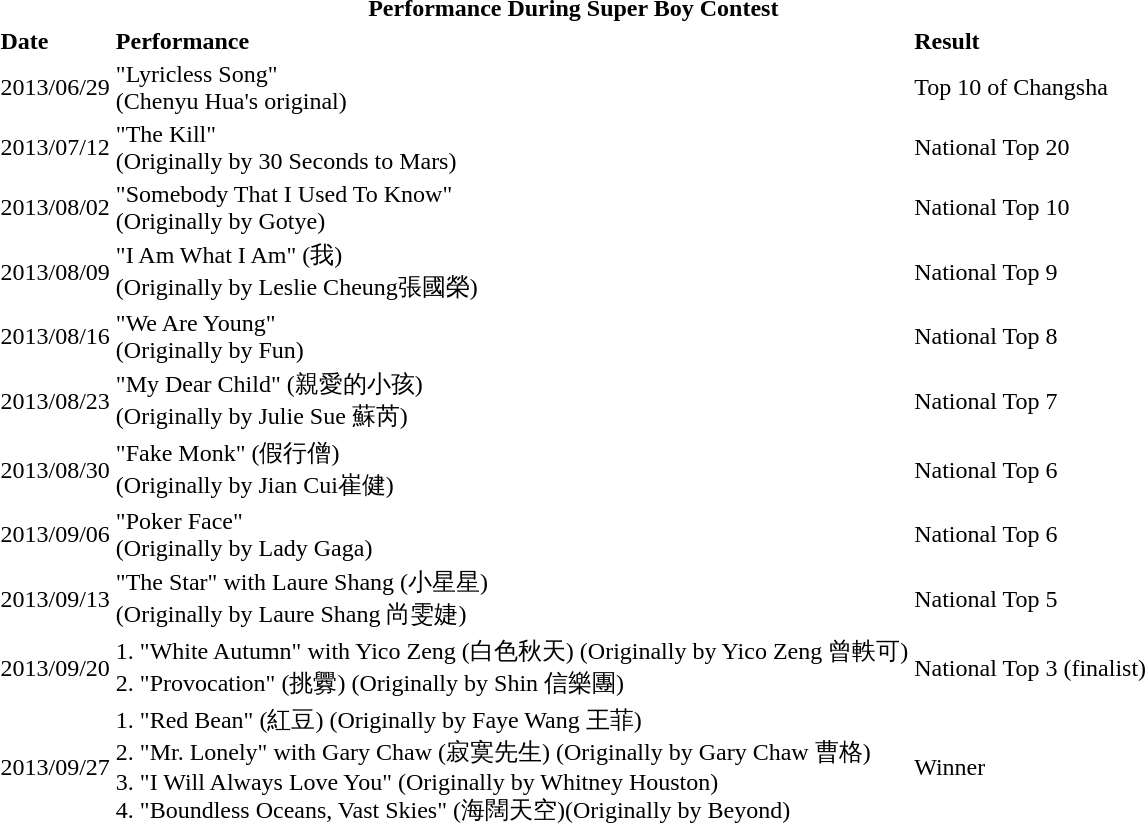<table class="collapsed collapsible">
<tr>
<th colspan="3"><strong>Performance During Super Boy Contest</strong></th>
</tr>
<tr>
<td><strong>Date</strong></td>
<td><strong>Performance</strong></td>
<td><strong>Result</strong></td>
</tr>
<tr>
<td>2013/06/29</td>
<td>"Lyricless Song"<br>(Chenyu Hua's original)</td>
<td>Top 10 of Changsha</td>
</tr>
<tr>
<td>2013/07/12</td>
<td>"The Kill"<br>(Originally by 30 Seconds to Mars)</td>
<td>National Top 20</td>
</tr>
<tr>
<td>2013/08/02</td>
<td>"Somebody That I Used To Know"<br>(Originally by Gotye)</td>
<td>National Top 10</td>
</tr>
<tr>
<td>2013/08/09</td>
<td>"I Am What I Am" (我)<br>(Originally by Leslie Cheung張國榮)</td>
<td>National Top 9</td>
</tr>
<tr>
<td>2013/08/16</td>
<td>"We Are Young"<br>(Originally by Fun)</td>
<td>National Top 8</td>
</tr>
<tr>
<td>2013/08/23</td>
<td>"My Dear Child" (親愛的小孩)<br>(Originally by Julie Sue 蘇芮)</td>
<td>National Top 7</td>
</tr>
<tr>
<td>2013/08/30</td>
<td>"Fake Monk" (假行僧)<br>(Originally by Jian Cui崔健)</td>
<td>National Top 6</td>
</tr>
<tr>
<td>2013/09/06</td>
<td>"Poker Face"<br>(Originally by Lady Gaga)</td>
<td>National Top 6</td>
</tr>
<tr>
<td>2013/09/13</td>
<td>"The Star" with Laure Shang (小星星)<br>(Originally by Laure Shang 尚雯婕)</td>
<td>National Top 5</td>
</tr>
<tr>
<td>2013/09/20</td>
<td>1. "White Autumn" with Yico Zeng (白色秋天) (Originally by Yico Zeng 曾軼可)<br>2. "Provocation" (挑釁) (Originally by Shin 信樂團)</td>
<td>National Top 3 (finalist)</td>
</tr>
<tr>
<td>2013/09/27</td>
<td>1. "Red Bean" (紅豆) (Originally by Faye Wang 王菲)<br>2. "Mr. Lonely" with Gary Chaw (寂寞先生) (Originally by Gary Chaw 曹格)<br>3. "I Will Always Love You" (Originally by Whitney Houston)<br>4. "Boundless Oceans, Vast Skies" (海闊天空)(Originally by Beyond)</td>
<td>Winner</td>
</tr>
</table>
